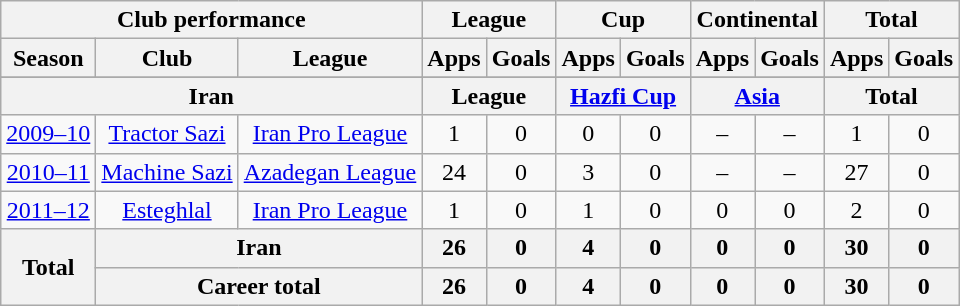<table class="wikitable" style="text-align:center">
<tr>
<th colspan=3>Club performance</th>
<th colspan=2>League</th>
<th colspan=2>Cup</th>
<th colspan=2>Continental</th>
<th colspan=2>Total</th>
</tr>
<tr>
<th>Season</th>
<th>Club</th>
<th>League</th>
<th>Apps</th>
<th>Goals</th>
<th>Apps</th>
<th>Goals</th>
<th>Apps</th>
<th>Goals</th>
<th>Apps</th>
<th>Goals</th>
</tr>
<tr>
</tr>
<tr>
<th colspan=3>Iran</th>
<th colspan=2>League</th>
<th colspan=2><a href='#'>Hazfi Cup</a></th>
<th colspan=2><a href='#'>Asia</a></th>
<th colspan=2>Total</th>
</tr>
<tr>
<td><a href='#'>2009–10</a></td>
<td rowspan="1"><a href='#'>Tractor Sazi</a></td>
<td rowspan="1"><a href='#'>Iran Pro League</a></td>
<td>1</td>
<td>0</td>
<td>0</td>
<td>0</td>
<td>–</td>
<td>–</td>
<td>1</td>
<td>0</td>
</tr>
<tr>
<td><a href='#'>2010–11</a></td>
<td rowspan="1"><a href='#'>Machine Sazi</a></td>
<td rowspan="1"><a href='#'>Azadegan League</a></td>
<td>24</td>
<td>0</td>
<td>3</td>
<td>0</td>
<td>–</td>
<td>–</td>
<td>27</td>
<td>0</td>
</tr>
<tr>
<td><a href='#'>2011–12</a></td>
<td rowspan="1"><a href='#'>Esteghlal</a></td>
<td rowspan="1"><a href='#'>Iran Pro League</a></td>
<td>1</td>
<td>0</td>
<td>1</td>
<td>0</td>
<td>0</td>
<td>0</td>
<td>2</td>
<td>0</td>
</tr>
<tr>
<th rowspan=2>Total</th>
<th colspan=2>Iran</th>
<th>26</th>
<th>0</th>
<th>4</th>
<th>0</th>
<th>0</th>
<th>0</th>
<th>30</th>
<th>0</th>
</tr>
<tr>
<th colspan=2>Career total</th>
<th>26</th>
<th>0</th>
<th>4</th>
<th>0</th>
<th>0</th>
<th>0</th>
<th>30</th>
<th>0</th>
</tr>
</table>
